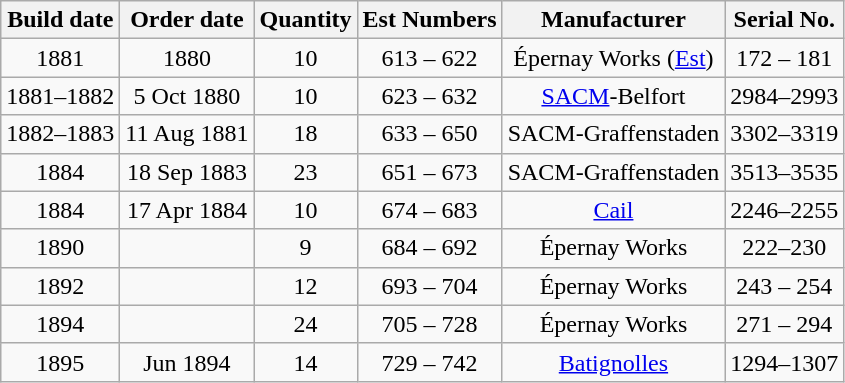<table class="wikitable" style=text-align:center>
<tr>
<th>Build date</th>
<th>Order date</th>
<th>Quantity</th>
<th>Est Numbers</th>
<th>Manufacturer</th>
<th>Serial No.</th>
</tr>
<tr>
<td>1881</td>
<td>1880</td>
<td>10</td>
<td>613 – 622</td>
<td>Épernay Works (<a href='#'>Est</a>)</td>
<td>172 – 181</td>
</tr>
<tr>
<td>1881–1882</td>
<td>5 Oct 1880</td>
<td>10</td>
<td>623 – 632</td>
<td><a href='#'>SACM</a>-Belfort</td>
<td>2984–2993</td>
</tr>
<tr>
<td>1882–1883</td>
<td>11 Aug 1881</td>
<td>18</td>
<td>633 – 650</td>
<td>SACM-Graffenstaden</td>
<td>3302–3319</td>
</tr>
<tr>
<td>1884</td>
<td>18 Sep 1883</td>
<td>23</td>
<td>651 – 673</td>
<td>SACM-Graffenstaden</td>
<td>3513–3535</td>
</tr>
<tr>
<td>1884</td>
<td>17 Apr 1884</td>
<td>10</td>
<td>674 – 683</td>
<td><a href='#'>Cail</a></td>
<td>2246–2255</td>
</tr>
<tr>
<td>1890</td>
<td></td>
<td>9</td>
<td>684 – 692</td>
<td>Épernay Works</td>
<td>222–230</td>
</tr>
<tr>
<td>1892</td>
<td></td>
<td>12</td>
<td>693 – 704</td>
<td>Épernay Works</td>
<td>243 – 254</td>
</tr>
<tr>
<td>1894</td>
<td></td>
<td>24</td>
<td>705 – 728</td>
<td>Épernay Works</td>
<td>271 – 294</td>
</tr>
<tr>
<td>1895</td>
<td>Jun 1894</td>
<td>14</td>
<td>729 – 742</td>
<td><a href='#'>Batignolles</a></td>
<td>1294–1307</td>
</tr>
</table>
